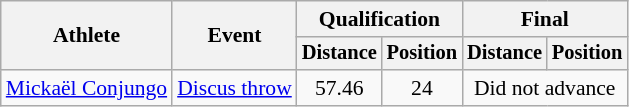<table class="wikitable" style="font-size:90%">
<tr>
<th rowspan="2">Athlete</th>
<th rowspan="2">Event</th>
<th colspan="2">Qualification</th>
<th colspan="2">Final</th>
</tr>
<tr style="font-size:95%">
<th>Distance</th>
<th>Position</th>
<th>Distance</th>
<th>Position</th>
</tr>
<tr align=center>
<td align=left><a href='#'>Mickaël Conjungo</a></td>
<td align=left><a href='#'>Discus throw</a></td>
<td>57.46</td>
<td>24</td>
<td colspan=2>Did not advance</td>
</tr>
</table>
